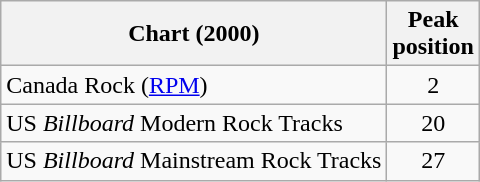<table class="wikitable sortable">
<tr>
<th>Chart (2000)</th>
<th>Peak<br>position</th>
</tr>
<tr>
<td>Canada Rock (<a href='#'>RPM</a>)</td>
<td align="center">2</td>
</tr>
<tr>
<td>US <em>Billboard</em> Modern Rock Tracks</td>
<td align="center">20</td>
</tr>
<tr>
<td>US <em>Billboard</em> Mainstream Rock Tracks</td>
<td align="center">27</td>
</tr>
</table>
